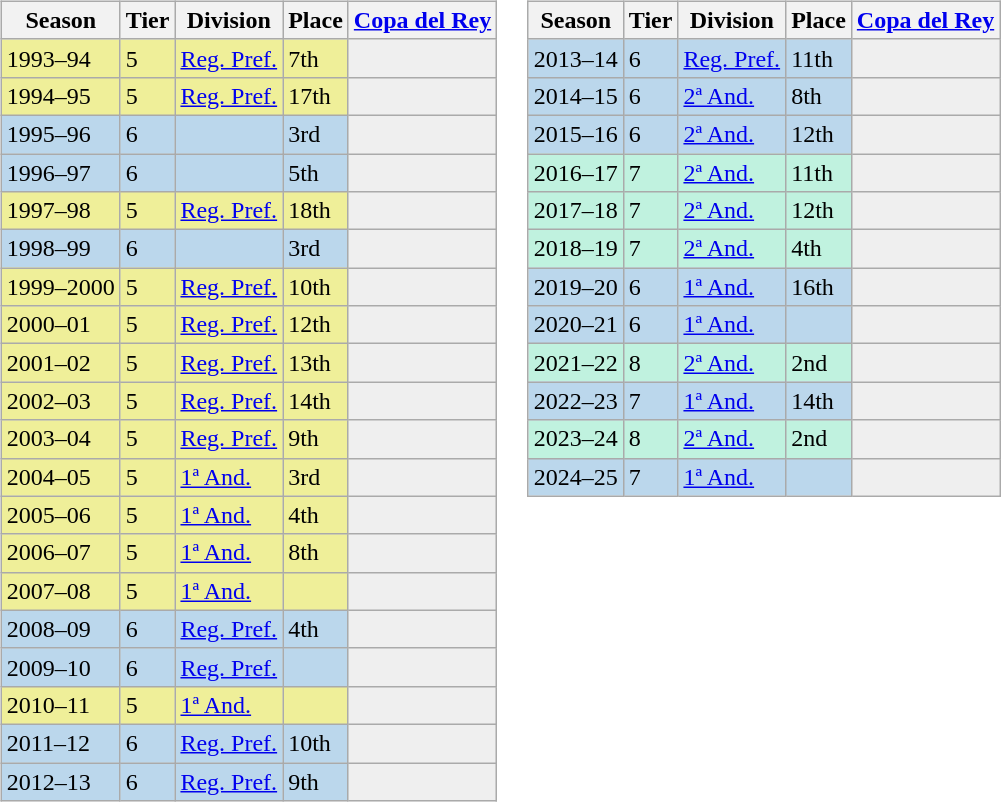<table>
<tr>
<td valign="top" width=0%><br><table class="wikitable">
<tr style="background:#f0f6fa;">
<th>Season</th>
<th>Tier</th>
<th>Division</th>
<th>Place</th>
<th><a href='#'>Copa del Rey</a></th>
</tr>
<tr>
<td style="background:#EFEF99;">1993–94</td>
<td style="background:#EFEF99;">5</td>
<td style="background:#EFEF99;"><a href='#'>Reg. Pref.</a></td>
<td style="background:#EFEF99;">7th</td>
<th style="background:#efefef;"></th>
</tr>
<tr>
<td style="background:#EFEF99;">1994–95</td>
<td style="background:#EFEF99;">5</td>
<td style="background:#EFEF99;"><a href='#'>Reg. Pref.</a></td>
<td style="background:#EFEF99;">17th</td>
<th style="background:#efefef;"></th>
</tr>
<tr>
<td style="background:#BBD7EC;">1995–96</td>
<td style="background:#BBD7EC;">6</td>
<td style="background:#BBD7EC;"></td>
<td style="background:#BBD7EC;">3rd</td>
<th style="background:#efefef;"></th>
</tr>
<tr>
<td style="background:#BBD7EC;">1996–97</td>
<td style="background:#BBD7EC;">6</td>
<td style="background:#BBD7EC;"></td>
<td style="background:#BBD7EC;">5th</td>
<th style="background:#efefef;"></th>
</tr>
<tr>
<td style="background:#EFEF99;">1997–98</td>
<td style="background:#EFEF99;">5</td>
<td style="background:#EFEF99;"><a href='#'>Reg. Pref.</a></td>
<td style="background:#EFEF99;">18th</td>
<th style="background:#efefef;"></th>
</tr>
<tr>
<td style="background:#BBD7EC;">1998–99</td>
<td style="background:#BBD7EC;">6</td>
<td style="background:#BBD7EC;"></td>
<td style="background:#BBD7EC;">3rd</td>
<th style="background:#efefef;"></th>
</tr>
<tr>
<td style="background:#EFEF99;">1999–2000</td>
<td style="background:#EFEF99;">5</td>
<td style="background:#EFEF99;"><a href='#'>Reg. Pref.</a></td>
<td style="background:#EFEF99;">10th</td>
<th style="background:#efefef;"></th>
</tr>
<tr>
<td style="background:#EFEF99;">2000–01</td>
<td style="background:#EFEF99;">5</td>
<td style="background:#EFEF99;"><a href='#'>Reg. Pref.</a></td>
<td style="background:#EFEF99;">12th</td>
<th style="background:#efefef;"></th>
</tr>
<tr>
<td style="background:#EFEF99;">2001–02</td>
<td style="background:#EFEF99;">5</td>
<td style="background:#EFEF99;"><a href='#'>Reg. Pref.</a></td>
<td style="background:#EFEF99;">13th</td>
<th style="background:#efefef;"></th>
</tr>
<tr>
<td style="background:#EFEF99;">2002–03</td>
<td style="background:#EFEF99;">5</td>
<td style="background:#EFEF99;"><a href='#'>Reg. Pref.</a></td>
<td style="background:#EFEF99;">14th</td>
<th style="background:#efefef;"></th>
</tr>
<tr>
<td style="background:#EFEF99;">2003–04</td>
<td style="background:#EFEF99;">5</td>
<td style="background:#EFEF99;"><a href='#'>Reg. Pref.</a></td>
<td style="background:#EFEF99;">9th</td>
<th style="background:#efefef;"></th>
</tr>
<tr>
<td style="background:#EFEF99;">2004–05</td>
<td style="background:#EFEF99;">5</td>
<td style="background:#EFEF99;"><a href='#'>1ª And.</a></td>
<td style="background:#EFEF99;">3rd</td>
<th style="background:#efefef;"></th>
</tr>
<tr>
<td style="background:#EFEF99;">2005–06</td>
<td style="background:#EFEF99;">5</td>
<td style="background:#EFEF99;"><a href='#'>1ª And.</a></td>
<td style="background:#EFEF99;">4th</td>
<th style="background:#efefef;"></th>
</tr>
<tr>
<td style="background:#EFEF99;">2006–07</td>
<td style="background:#EFEF99;">5</td>
<td style="background:#EFEF99;"><a href='#'>1ª And.</a></td>
<td style="background:#EFEF99;">8th</td>
<th style="background:#efefef;"></th>
</tr>
<tr>
<td style="background:#EFEF99;">2007–08</td>
<td style="background:#EFEF99;">5</td>
<td style="background:#EFEF99;"><a href='#'>1ª And.</a></td>
<td style="background:#EFEF99;"></td>
<th style="background:#efefef;"></th>
</tr>
<tr>
<td style="background:#BBD7EC;">2008–09</td>
<td style="background:#BBD7EC;">6</td>
<td style="background:#BBD7EC;"><a href='#'>Reg. Pref.</a></td>
<td style="background:#BBD7EC;">4th</td>
<th style="background:#efefef;"></th>
</tr>
<tr>
<td style="background:#BBD7EC;">2009–10</td>
<td style="background:#BBD7EC;">6</td>
<td style="background:#BBD7EC;"><a href='#'>Reg. Pref.</a></td>
<td style="background:#BBD7EC;"></td>
<th style="background:#efefef;"></th>
</tr>
<tr>
<td style="background:#EFEF99;">2010–11</td>
<td style="background:#EFEF99;">5</td>
<td style="background:#EFEF99;"><a href='#'>1ª And.</a></td>
<td style="background:#EFEF99;"></td>
<th style="background:#efefef;"></th>
</tr>
<tr>
<td style="background:#BBD7EC;">2011–12</td>
<td style="background:#BBD7EC;">6</td>
<td style="background:#BBD7EC;"><a href='#'>Reg. Pref.</a></td>
<td style="background:#BBD7EC;">10th</td>
<th style="background:#efefef;"></th>
</tr>
<tr>
<td style="background:#BBD7EC;">2012–13</td>
<td style="background:#BBD7EC;">6</td>
<td style="background:#BBD7EC;"><a href='#'>Reg. Pref.</a></td>
<td style="background:#BBD7EC;">9th</td>
<th style="background:#efefef;"></th>
</tr>
</table>
</td>
<td valign="top" width=0%><br><table class="wikitable">
<tr style="background:#f0f6fa;">
<th>Season</th>
<th>Tier</th>
<th>Division</th>
<th>Place</th>
<th><a href='#'>Copa del Rey</a></th>
</tr>
<tr>
<td style="background:#BBD7EC;">2013–14</td>
<td style="background:#BBD7EC;">6</td>
<td style="background:#BBD7EC;"><a href='#'>Reg. Pref.</a></td>
<td style="background:#BBD7EC;">11th</td>
<th style="background:#efefef;"></th>
</tr>
<tr>
<td style="background:#BBD7EC;">2014–15</td>
<td style="background:#BBD7EC;">6</td>
<td style="background:#BBD7EC;"><a href='#'>2ª And.</a></td>
<td style="background:#BBD7EC;">8th</td>
<th style="background:#efefef;"></th>
</tr>
<tr>
<td style="background:#BBD7EC;">2015–16</td>
<td style="background:#BBD7EC;">6</td>
<td style="background:#BBD7EC;"><a href='#'>2ª And.</a></td>
<td style="background:#BBD7EC;">12th</td>
<th style="background:#efefef;"></th>
</tr>
<tr>
<td style="background:#C0F2DF;">2016–17</td>
<td style="background:#C0F2DF;">7</td>
<td style="background:#C0F2DF;"><a href='#'>2ª And.</a></td>
<td style="background:#C0F2DF;">11th</td>
<th style="background:#efefef;"></th>
</tr>
<tr>
<td style="background:#C0F2DF;">2017–18</td>
<td style="background:#C0F2DF;">7</td>
<td style="background:#C0F2DF;"><a href='#'>2ª And.</a></td>
<td style="background:#C0F2DF;">12th</td>
<th style="background:#efefef;"></th>
</tr>
<tr>
<td style="background:#C0F2DF;">2018–19</td>
<td style="background:#C0F2DF;">7</td>
<td style="background:#C0F2DF;"><a href='#'>2ª And.</a></td>
<td style="background:#C0F2DF;">4th</td>
<th style="background:#efefef;"></th>
</tr>
<tr>
<td style="background:#BBD7EC;">2019–20</td>
<td style="background:#BBD7EC;">6</td>
<td style="background:#BBD7EC;"><a href='#'>1ª And.</a></td>
<td style="background:#BBD7EC;">16th</td>
<th style="background:#efefef;"></th>
</tr>
<tr>
<td style="background:#BBD7EC;">2020–21</td>
<td style="background:#BBD7EC;">6</td>
<td style="background:#BBD7EC;"><a href='#'>1ª And.</a></td>
<td style="background:#BBD7EC;"></td>
<th style="background:#efefef;"></th>
</tr>
<tr>
<td style="background:#C0F2DF;">2021–22</td>
<td style="background:#C0F2DF;">8</td>
<td style="background:#C0F2DF;"><a href='#'>2ª And.</a></td>
<td style="background:#C0F2DF;">2nd</td>
<th style="background:#efefef;"></th>
</tr>
<tr>
<td style="background:#BBD7EC;">2022–23</td>
<td style="background:#BBD7EC;">7</td>
<td style="background:#BBD7EC;"><a href='#'>1ª And.</a></td>
<td style="background:#BBD7EC;">14th</td>
<th style="background:#efefef;"></th>
</tr>
<tr>
<td style="background:#C0F2DF;">2023–24</td>
<td style="background:#C0F2DF;">8</td>
<td style="background:#C0F2DF;"><a href='#'>2ª And.</a></td>
<td style="background:#C0F2DF;">2nd</td>
<th style="background:#efefef;"></th>
</tr>
<tr>
<td style="background:#BBD7EC;">2024–25</td>
<td style="background:#BBD7EC;">7</td>
<td style="background:#BBD7EC;"><a href='#'>1ª And.</a></td>
<td style="background:#BBD7EC;"></td>
<th style="background:#efefef;"></th>
</tr>
</table>
</td>
</tr>
</table>
